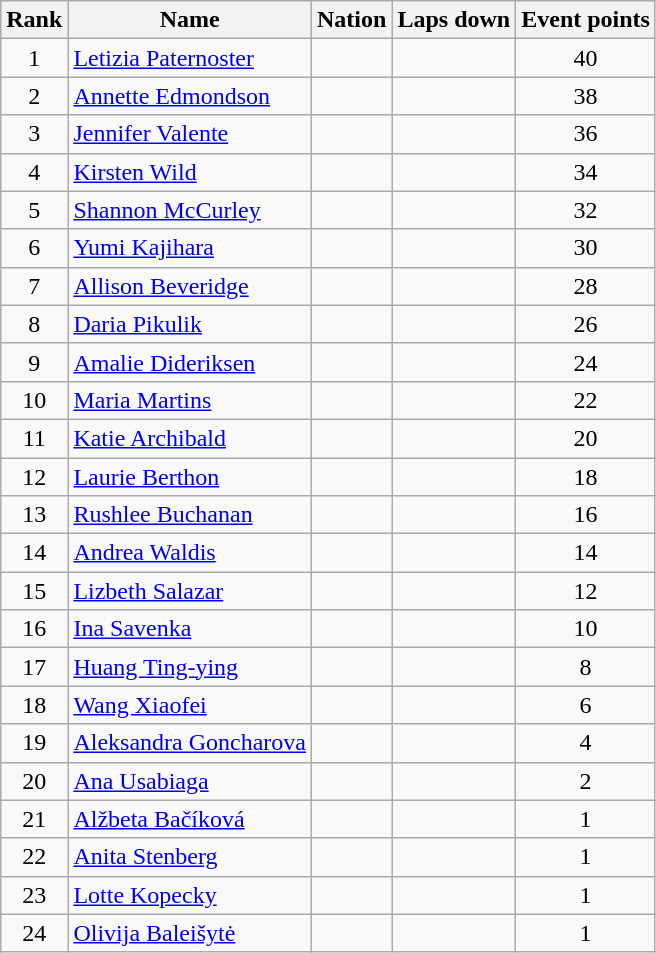<table class="wikitable sortable" style="text-align:center">
<tr>
<th>Rank</th>
<th>Name</th>
<th>Nation</th>
<th>Laps down</th>
<th>Event points</th>
</tr>
<tr>
<td>1</td>
<td align=left><a href='#'>Letizia Paternoster</a></td>
<td align=left></td>
<td></td>
<td>40</td>
</tr>
<tr>
<td>2</td>
<td align=left><a href='#'>Annette Edmondson</a></td>
<td align=left></td>
<td></td>
<td>38</td>
</tr>
<tr>
<td>3</td>
<td align=left><a href='#'>Jennifer Valente</a></td>
<td align=left></td>
<td></td>
<td>36</td>
</tr>
<tr>
<td>4</td>
<td align=left><a href='#'>Kirsten Wild</a></td>
<td align=left></td>
<td></td>
<td>34</td>
</tr>
<tr>
<td>5</td>
<td align=left><a href='#'>Shannon McCurley</a></td>
<td align=left></td>
<td></td>
<td>32</td>
</tr>
<tr>
<td>6</td>
<td align=left><a href='#'>Yumi Kajihara</a></td>
<td align=left></td>
<td></td>
<td>30</td>
</tr>
<tr>
<td>7</td>
<td align=left><a href='#'>Allison Beveridge</a></td>
<td align=left></td>
<td></td>
<td>28</td>
</tr>
<tr>
<td>8</td>
<td align=left><a href='#'>Daria Pikulik</a></td>
<td align=left></td>
<td></td>
<td>26</td>
</tr>
<tr>
<td>9</td>
<td align=left><a href='#'>Amalie Dideriksen</a></td>
<td align=left></td>
<td></td>
<td>24</td>
</tr>
<tr>
<td>10</td>
<td align=left><a href='#'>Maria Martins</a></td>
<td align=left></td>
<td></td>
<td>22</td>
</tr>
<tr>
<td>11</td>
<td align=left><a href='#'>Katie Archibald</a></td>
<td align=left></td>
<td></td>
<td>20</td>
</tr>
<tr>
<td>12</td>
<td align=left><a href='#'>Laurie Berthon</a></td>
<td align=left></td>
<td></td>
<td>18</td>
</tr>
<tr>
<td>13</td>
<td align=left><a href='#'>Rushlee Buchanan</a></td>
<td align=left></td>
<td></td>
<td>16</td>
</tr>
<tr>
<td>14</td>
<td align=left><a href='#'>Andrea Waldis</a></td>
<td align=left></td>
<td></td>
<td>14</td>
</tr>
<tr>
<td>15</td>
<td align=left><a href='#'>Lizbeth Salazar</a></td>
<td align=left></td>
<td></td>
<td>12</td>
</tr>
<tr>
<td>16</td>
<td align=left><a href='#'>Ina Savenka</a></td>
<td align=left></td>
<td></td>
<td>10</td>
</tr>
<tr>
<td>17</td>
<td align=left><a href='#'>Huang Ting-ying</a></td>
<td align=left></td>
<td></td>
<td>8</td>
</tr>
<tr>
<td>18</td>
<td align=left><a href='#'>Wang Xiaofei</a></td>
<td align=left></td>
<td></td>
<td>6</td>
</tr>
<tr>
<td>19</td>
<td align=left><a href='#'>Aleksandra Goncharova</a></td>
<td align=left></td>
<td></td>
<td>4</td>
</tr>
<tr>
<td>20</td>
<td align=left><a href='#'>Ana Usabiaga</a></td>
<td align=left></td>
<td></td>
<td>2</td>
</tr>
<tr>
<td>21</td>
<td align=left><a href='#'>Alžbeta Bačíková</a></td>
<td align=left></td>
<td></td>
<td>1</td>
</tr>
<tr>
<td>22</td>
<td align=left><a href='#'>Anita Stenberg</a></td>
<td align=left></td>
<td></td>
<td>1</td>
</tr>
<tr>
<td>23</td>
<td align=left><a href='#'>Lotte Kopecky</a></td>
<td align=left></td>
<td></td>
<td>1</td>
</tr>
<tr>
<td>24</td>
<td align=left><a href='#'>Olivija Baleišytė</a></td>
<td align=left></td>
<td></td>
<td>1</td>
</tr>
</table>
